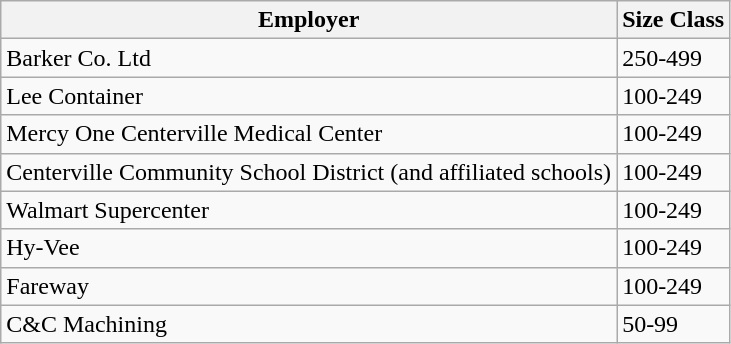<table class="wikitable">
<tr>
<th>Employer</th>
<th>Size Class</th>
</tr>
<tr>
<td>Barker Co. Ltd</td>
<td>250-499</td>
</tr>
<tr>
<td>Lee Container</td>
<td>100-249</td>
</tr>
<tr>
<td>Mercy One Centerville Medical Center</td>
<td>100-249</td>
</tr>
<tr>
<td>Centerville Community School District (and affiliated schools)</td>
<td>100-249</td>
</tr>
<tr>
<td>Walmart Supercenter</td>
<td>100-249</td>
</tr>
<tr>
<td>Hy-Vee</td>
<td>100-249</td>
</tr>
<tr>
<td>Fareway</td>
<td>100-249</td>
</tr>
<tr>
<td>C&C Machining</td>
<td>50-99</td>
</tr>
</table>
